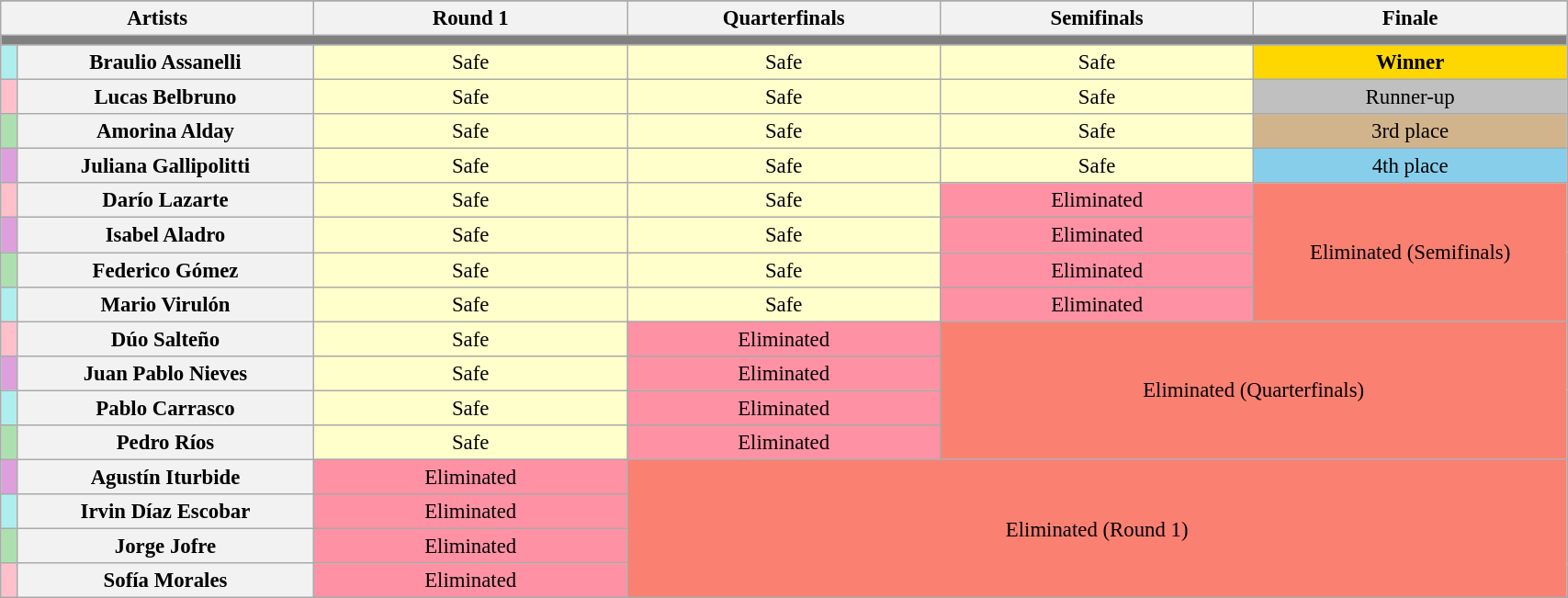<table class="wikitable"  style="text-align:center; font-size:95%; width:90%;">
<tr>
</tr>
<tr>
<th colspan="2" style="width:14%;">Artists</th>
<th style="width:14%;">Round 1</th>
<th style="width:14%;">Quarterfinals</th>
<th style="width:14%;">Semifinals</th>
<th style="width:14%;">Finale</th>
</tr>
<tr>
<th colspan="6" style="background:gray;"></th>
</tr>
<tr>
<th style="background:#afeeee"></th>
<th>Braulio Assanelli</th>
<td style="background:#FFFFCC;">Safe</td>
<td style="background:#FFFFCC;">Safe</td>
<td style="background:#FFFFCC;">Safe</td>
<td style="background:gold;"><strong>Winner</strong></td>
</tr>
<tr>
<th style="background:#FFC0CB;"></th>
<th>Lucas Belbruno</th>
<td style="background:#FFFFCC;">Safe</td>
<td style="background:#FFFFCC;">Safe</td>
<td style="background:#FFFFCC;">Safe</td>
<td style="background:silver;">Runner-up</td>
</tr>
<tr>
<th style="background:#ace1af;"></th>
<th>Amorina Alday</th>
<td style="background:#FFFFCC;">Safe</td>
<td style="background:#FFFFCC;">Safe</td>
<td style="background:#FFFFCC;">Safe</td>
<td style="background:tan;">3rd place</td>
</tr>
<tr>
<td style="background:#dda0dd;"></td>
<th>Juliana Gallipolitti</th>
<td style="background:#FFFFCC;">Safe</td>
<td style="background:#FFFFCC;">Safe</td>
<td style="background:#FFFFCC;">Safe</td>
<td style="background:skyblue;">4th place</td>
</tr>
<tr>
<th style="background:#FFC0CB;"></th>
<th>Darío Lazarte</th>
<td style="background:#FFFFCC;">Safe</td>
<td style="background:#FFFFCC;">Safe</td>
<td style="background:#FF91A4;">Eliminated</td>
<td rowspan="4" style="background:salmon;">Eliminated (Semifinals)</td>
</tr>
<tr>
<td style="background:#dda0dd;"></td>
<th>Isabel Aladro</th>
<td style="background:#FFFFCC;">Safe</td>
<td style="background:#FFFFCC;">Safe</td>
<td style="background:#FF91A4;">Eliminated</td>
</tr>
<tr>
<th style="background:#ace1af;"></th>
<th>Federico Gómez</th>
<td style="background:#FFFFCC;">Safe</td>
<td style="background:#FFFFCC;">Safe</td>
<td style="background:#FF91A4;">Eliminated</td>
</tr>
<tr>
<th style="background:#afeeee"></th>
<th>Mario Virulón</th>
<td style="background:#FFFFCC;">Safe</td>
<td style="background:#FFFFCC;">Safe</td>
<td style="background:#FF91A4;">Eliminated</td>
</tr>
<tr>
<th style="background:#FFC0CB;"></th>
<th>Dúo Salteño</th>
<td style="background:#FFFFCC;">Safe</td>
<td style="background:#FF91A4;">Eliminated</td>
<td rowspan="4" colspan="2" style="background:salmon;">Eliminated (Quarterfinals)</td>
</tr>
<tr>
<td style="background:#dda0dd;"></td>
<th>Juan Pablo Nieves</th>
<td style="background:#FFFFCC;">Safe</td>
<td style="background:#FF91A4;">Eliminated</td>
</tr>
<tr>
<th style="background:#afeeee"></th>
<th>Pablo Carrasco</th>
<td style="background:#FFFFCC;">Safe</td>
<td style="background:#FF91A4;">Eliminated</td>
</tr>
<tr>
<th style="background:#ace1af;"></th>
<th>Pedro Ríos</th>
<td style="background:#FFFFCC;">Safe</td>
<td style="background:#FF91A4;">Eliminated</td>
</tr>
<tr>
<td style="background:#dda0dd;"></td>
<th>Agustín Iturbide</th>
<td style="background:#FF91A4;">Eliminated</td>
<td rowspan="4" colspan="3" style="background:salmon;">Eliminated (Round 1)</td>
</tr>
<tr>
<th style="background:#afeeee"></th>
<th>Irvin Díaz Escobar</th>
<td style="background:#FF91A4;">Eliminated</td>
</tr>
<tr>
<th style="background:#ace1af;"></th>
<th>Jorge Jofre</th>
<td style="background:#FF91A4;">Eliminated</td>
</tr>
<tr>
<th style="background:#FFC0CB;"></th>
<th>Sofía Morales</th>
<td style="background:#FF91A4;">Eliminated</td>
</tr>
</table>
